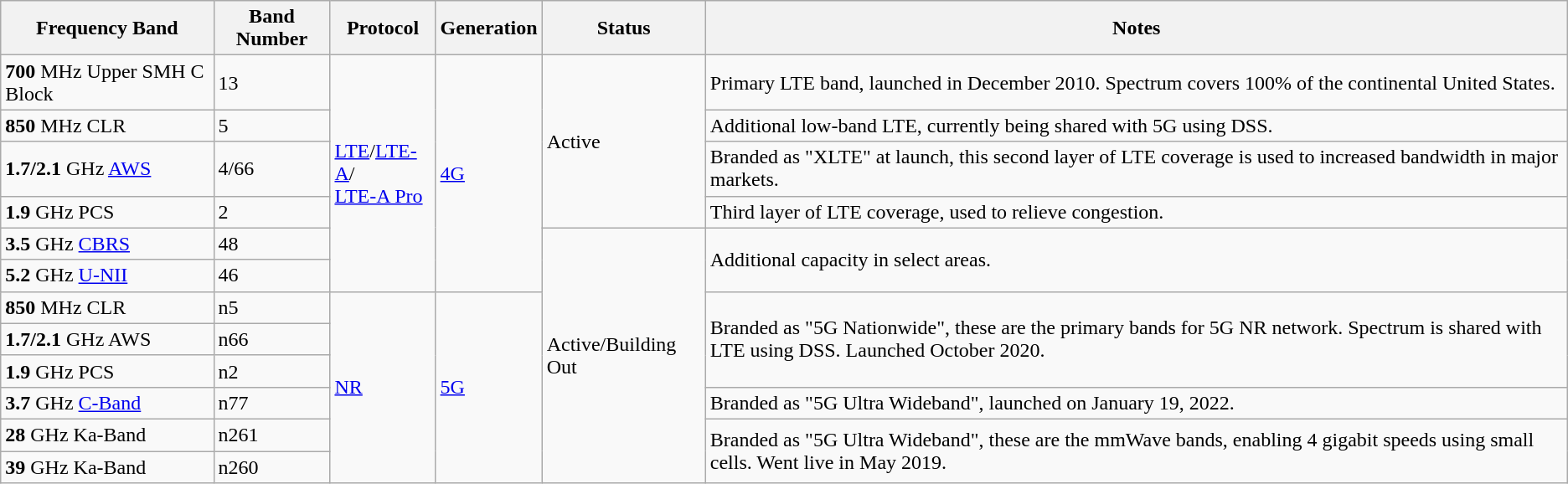<table class="wikitable sortable">
<tr>
<th>Frequency Band</th>
<th>Band Number</th>
<th>Protocol</th>
<th>Generation</th>
<th>Status</th>
<th>Notes</th>
</tr>
<tr>
<td><strong>700</strong> MHz Upper SMH C Block</td>
<td>13</td>
<td rowspan="6"><a href='#'>LTE</a>/<a href='#'>LTE-A</a>/<br><a href='#'>LTE-A Pro</a></td>
<td rowspan="6"><a href='#'>4G</a></td>
<td rowspan="4">Active</td>
<td>Primary LTE band, launched in December 2010. Spectrum covers 100% of the continental United States.</td>
</tr>
<tr>
<td><strong>850</strong> MHz CLR</td>
<td>5</td>
<td>Additional low-band LTE, currently being shared with 5G using DSS.</td>
</tr>
<tr>
<td><strong>1.7/2.1</strong> GHz <a href='#'>AWS</a></td>
<td>4/66</td>
<td>Branded as "XLTE" at launch, this second layer of LTE coverage is used to increased bandwidth in major markets.</td>
</tr>
<tr>
<td><strong>1.9</strong> GHz PCS</td>
<td>2</td>
<td>Third layer of LTE coverage, used to relieve congestion.</td>
</tr>
<tr>
<td><strong>3.5</strong> GHz <a href='#'>CBRS</a></td>
<td>48</td>
<td rowspan="8">Active/Building Out</td>
<td rowspan="2">Additional capacity in select areas.</td>
</tr>
<tr>
<td><strong>5.2</strong> GHz <a href='#'>U-NII</a></td>
<td>46</td>
</tr>
<tr>
<td><strong>850</strong> MHz CLR</td>
<td>n5</td>
<td rowspan="6"><a href='#'>NR</a></td>
<td rowspan="6"><a href='#'>5G</a></td>
<td rowspan="3">Branded as "5G Nationwide", these are the primary bands for 5G NR network. Spectrum is shared with LTE using DSS. Launched October 2020.</td>
</tr>
<tr>
<td><strong>1.7/2.1</strong> GHz AWS</td>
<td>n66</td>
</tr>
<tr>
<td><strong>1.9</strong> GHz PCS</td>
<td>n2</td>
</tr>
<tr>
<td><strong>3.7</strong> GHz <a href='#'>C-Band</a></td>
<td>n77</td>
<td>Branded as "5G Ultra Wideband", launched on January 19, 2022.</td>
</tr>
<tr>
<td><strong>28</strong> GHz Ka-Band</td>
<td>n261</td>
<td rowspan="2">Branded as "5G Ultra Wideband", these are the mmWave bands, enabling 4 gigabit speeds using small cells. Went live in May 2019.</td>
</tr>
<tr>
<td><strong>39</strong> GHz Ka-Band</td>
<td>n260</td>
</tr>
</table>
